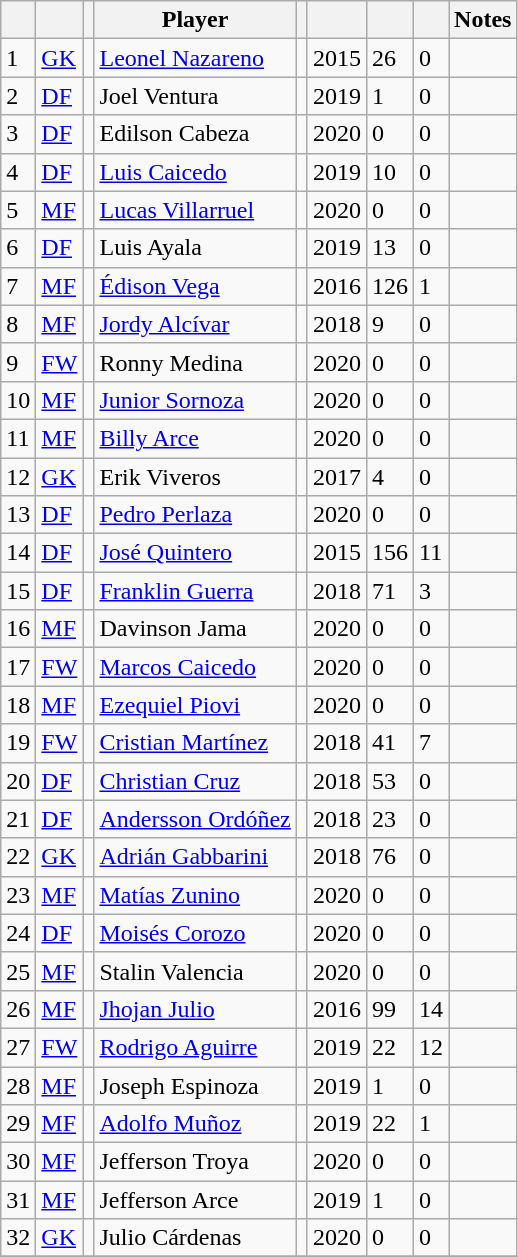<table class="wikitable sortable">
<tr>
<th></th>
<th></th>
<th></th>
<th>Player</th>
<th></th>
<th></th>
<th></th>
<th></th>
<th>Notes</th>
</tr>
<tr>
<td>1</td>
<td><a href='#'>GK</a></td>
<td></td>
<td><a href='#'>Leonel Nazareno</a></td>
<td></td>
<td>2015</td>
<td>26</td>
<td>0</td>
<td></td>
</tr>
<tr>
<td>2</td>
<td><a href='#'>DF</a></td>
<td></td>
<td>Joel Ventura</td>
<td></td>
<td>2019</td>
<td>1</td>
<td>0</td>
<td></td>
</tr>
<tr>
<td>3</td>
<td><a href='#'>DF</a></td>
<td></td>
<td>Edilson Cabeza</td>
<td></td>
<td>2020</td>
<td>0</td>
<td>0</td>
<td></td>
</tr>
<tr>
<td>4</td>
<td><a href='#'>DF</a></td>
<td></td>
<td><a href='#'>Luis Caicedo</a></td>
<td></td>
<td>2019</td>
<td>10</td>
<td>0</td>
<td></td>
</tr>
<tr>
<td>5</td>
<td><a href='#'>MF</a></td>
<td></td>
<td><a href='#'>Lucas Villarruel</a></td>
<td></td>
<td>2020</td>
<td>0</td>
<td>0</td>
<td></td>
</tr>
<tr>
<td>6</td>
<td><a href='#'>DF</a></td>
<td></td>
<td>Luis Ayala</td>
<td></td>
<td>2019</td>
<td>13</td>
<td>0</td>
<td></td>
</tr>
<tr>
<td>7</td>
<td><a href='#'>MF</a></td>
<td></td>
<td><a href='#'>Édison Vega</a></td>
<td></td>
<td>2016</td>
<td>126</td>
<td>1</td>
<td></td>
</tr>
<tr>
<td>8</td>
<td><a href='#'>MF</a></td>
<td></td>
<td><a href='#'>Jordy Alcívar</a></td>
<td></td>
<td>2018</td>
<td>9</td>
<td>0</td>
<td></td>
</tr>
<tr>
<td>9</td>
<td><a href='#'>FW</a></td>
<td></td>
<td>Ronny Medina</td>
<td></td>
<td>2020</td>
<td>0</td>
<td>0</td>
<td></td>
</tr>
<tr>
<td>10</td>
<td><a href='#'>MF</a></td>
<td></td>
<td><a href='#'>Junior Sornoza</a></td>
<td></td>
<td>2020</td>
<td>0</td>
<td>0</td>
<td></td>
</tr>
<tr>
<td>11</td>
<td><a href='#'>MF</a></td>
<td></td>
<td><a href='#'>Billy Arce</a></td>
<td></td>
<td>2020</td>
<td>0</td>
<td>0</td>
<td></td>
</tr>
<tr>
<td>12</td>
<td><a href='#'>GK</a></td>
<td></td>
<td>Erik Viveros</td>
<td></td>
<td>2017</td>
<td>4</td>
<td>0</td>
<td></td>
</tr>
<tr>
<td>13</td>
<td><a href='#'>DF</a></td>
<td></td>
<td><a href='#'>Pedro Perlaza</a></td>
<td></td>
<td>2020</td>
<td>0</td>
<td>0</td>
<td></td>
</tr>
<tr>
<td>14</td>
<td><a href='#'>DF</a></td>
<td></td>
<td><a href='#'>José Quintero</a></td>
<td></td>
<td>2015</td>
<td>156</td>
<td>11</td>
<td></td>
</tr>
<tr>
<td>15</td>
<td><a href='#'>DF</a></td>
<td></td>
<td><a href='#'>Franklin Guerra</a></td>
<td></td>
<td>2018</td>
<td>71</td>
<td>3</td>
<td></td>
</tr>
<tr>
<td>16</td>
<td><a href='#'>MF</a></td>
<td></td>
<td>Davinson Jama</td>
<td></td>
<td>2020</td>
<td>0</td>
<td>0</td>
<td></td>
</tr>
<tr>
<td>17</td>
<td><a href='#'>FW</a></td>
<td></td>
<td><a href='#'>Marcos Caicedo</a></td>
<td></td>
<td>2020</td>
<td>0</td>
<td>0</td>
<td></td>
</tr>
<tr>
<td>18</td>
<td><a href='#'>MF</a></td>
<td></td>
<td><a href='#'>Ezequiel Piovi</a></td>
<td></td>
<td>2020</td>
<td>0</td>
<td>0</td>
<td></td>
</tr>
<tr>
<td>19</td>
<td><a href='#'>FW</a></td>
<td></td>
<td><a href='#'>Cristian Martínez</a></td>
<td></td>
<td>2018</td>
<td>41</td>
<td>7</td>
<td></td>
</tr>
<tr>
<td>20</td>
<td><a href='#'>DF</a></td>
<td></td>
<td><a href='#'>Christian Cruz</a></td>
<td></td>
<td>2018</td>
<td>53</td>
<td>0</td>
<td></td>
</tr>
<tr>
<td>21</td>
<td><a href='#'>DF</a></td>
<td></td>
<td><a href='#'>Andersson Ordóñez</a></td>
<td></td>
<td>2018</td>
<td>23</td>
<td>0</td>
<td></td>
</tr>
<tr>
<td>22</td>
<td><a href='#'>GK</a></td>
<td></td>
<td><a href='#'>Adrián Gabbarini</a></td>
<td></td>
<td>2018</td>
<td>76</td>
<td>0</td>
<td></td>
</tr>
<tr>
<td>23</td>
<td><a href='#'>MF</a></td>
<td></td>
<td><a href='#'>Matías Zunino</a></td>
<td></td>
<td>2020</td>
<td>0</td>
<td>0</td>
<td></td>
</tr>
<tr>
<td>24</td>
<td><a href='#'>DF</a></td>
<td></td>
<td><a href='#'>Moisés Corozo</a></td>
<td></td>
<td>2020</td>
<td>0</td>
<td>0</td>
<td></td>
</tr>
<tr>
<td>25</td>
<td><a href='#'>MF</a></td>
<td></td>
<td>Stalin Valencia</td>
<td></td>
<td>2020</td>
<td>0</td>
<td>0</td>
<td></td>
</tr>
<tr>
<td>26</td>
<td><a href='#'>MF</a></td>
<td></td>
<td><a href='#'>Jhojan Julio</a></td>
<td></td>
<td>2016</td>
<td>99</td>
<td>14</td>
<td></td>
</tr>
<tr>
<td>27</td>
<td><a href='#'>FW</a></td>
<td></td>
<td><a href='#'>Rodrigo Aguirre</a></td>
<td></td>
<td>2019</td>
<td>22</td>
<td>12</td>
<td></td>
</tr>
<tr>
<td>28</td>
<td><a href='#'>MF</a></td>
<td></td>
<td>Joseph Espinoza</td>
<td></td>
<td>2019</td>
<td>1</td>
<td>0</td>
<td></td>
</tr>
<tr>
<td>29</td>
<td><a href='#'>MF</a></td>
<td></td>
<td><a href='#'>Adolfo Muñoz</a></td>
<td></td>
<td>2019</td>
<td>22</td>
<td>1</td>
<td></td>
</tr>
<tr>
<td>30</td>
<td><a href='#'>MF</a></td>
<td></td>
<td>Jefferson Troya</td>
<td></td>
<td>2020</td>
<td>0</td>
<td>0</td>
<td></td>
</tr>
<tr>
<td>31</td>
<td><a href='#'>MF</a></td>
<td></td>
<td>Jefferson Arce</td>
<td></td>
<td>2019</td>
<td>1</td>
<td>0</td>
<td></td>
</tr>
<tr>
<td>32</td>
<td><a href='#'>GK</a></td>
<td></td>
<td>Julio Cárdenas</td>
<td></td>
<td>2020</td>
<td>0</td>
<td>0</td>
<td></td>
</tr>
<tr>
</tr>
</table>
